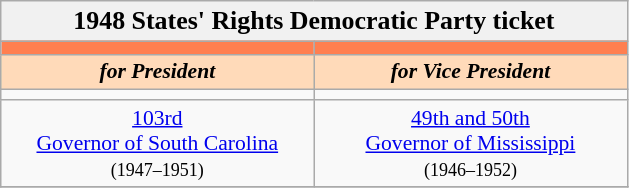<table class="wikitable" style="font-size:90%; text-align:center;">
<tr>
<td style="background:#f1f1f1;" colspan="30"><big><strong>1948 States' Rights Democratic Party ticket</strong></big></td>
</tr>
<tr>
<th style="width:3em; font-size:135%; background:#FF7F50; width:200px;"><a href='#'></a></th>
<th style="width:3em; font-size:135%; background:#FF7F50; width:200px;"><a href='#'></a></th>
</tr>
<tr style="color:#000000; font-size:100%; background:#F0DC82;">
<td style="width:3em; font-size:100%; color:#000; background:#FFDAB9; width:200px;"><strong><em>for President</em></strong></td>
<td style="width:3em; font-size:100%; color:#000; background:#FFDAB9; width:200px;"><strong><em>for Vice President</em></strong></td>
</tr>
<tr>
<td></td>
<td></td>
</tr>
<tr>
<td><a href='#'>103rd</a><br><a href='#'>Governor of South Carolina</a><br><small>(1947–1951)</small></td>
<td><a href='#'>49th and 50th</a><br><a href='#'>Governor of Mississippi</a><br><small>(1946–1952)</small></td>
</tr>
<tr>
</tr>
</table>
